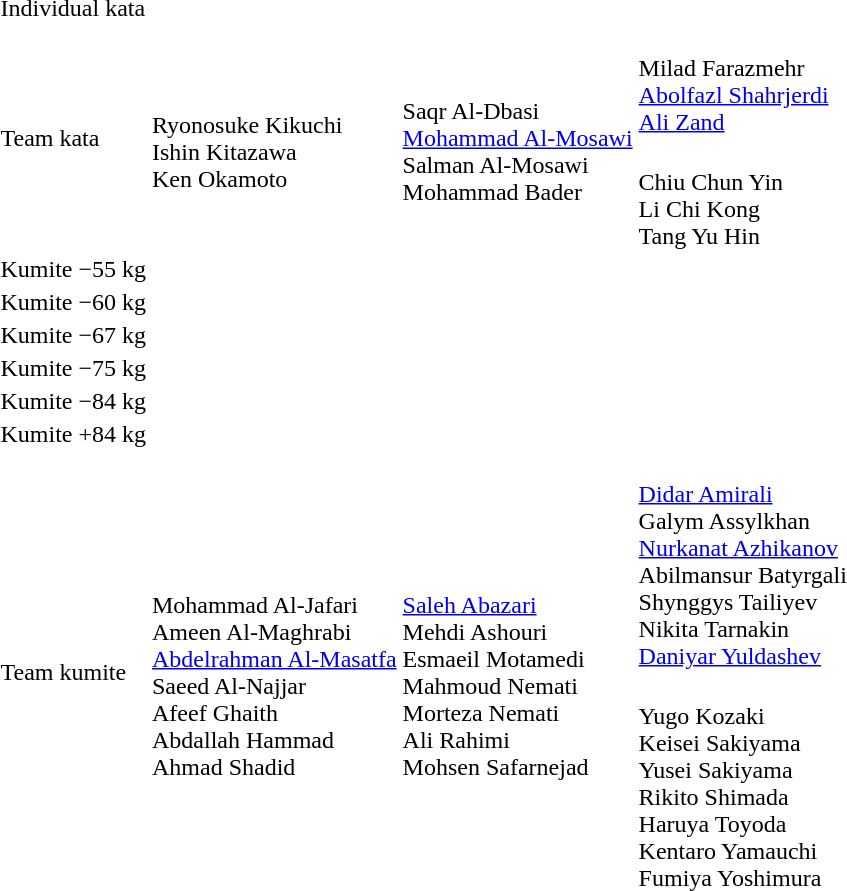<table>
<tr>
<td rowspan=2>Individual kata</td>
<td rowspan=2></td>
<td rowspan=2></td>
<td></td>
</tr>
<tr>
<td></td>
</tr>
<tr>
<td rowspan=2>Team kata</td>
<td rowspan=2><br>Ryonosuke Kikuchi<br>Ishin Kitazawa<br>Ken Okamoto</td>
<td rowspan=2><br>Saqr Al-Dbasi<br><a href='#'>Mohammad Al-Mosawi</a><br>Salman Al-Mosawi<br>Mohammad Bader</td>
<td><br>Milad Farazmehr<br><a href='#'>Abolfazl Shahrjerdi</a><br><a href='#'>Ali Zand</a></td>
</tr>
<tr>
<td><br>Chiu Chun Yin<br>Li Chi Kong<br>Tang Yu Hin</td>
</tr>
<tr>
<td rowspan=2>Kumite −55 kg</td>
<td rowspan=2></td>
<td rowspan=2></td>
<td></td>
</tr>
<tr>
<td></td>
</tr>
<tr>
<td rowspan=2>Kumite −60 kg</td>
<td rowspan=2></td>
<td rowspan=2></td>
<td></td>
</tr>
<tr>
<td></td>
</tr>
<tr>
<td rowspan=2>Kumite −67 kg</td>
<td rowspan=2></td>
<td rowspan=2></td>
<td></td>
</tr>
<tr>
<td></td>
</tr>
<tr>
<td rowspan=2>Kumite −75 kg</td>
<td rowspan=2></td>
<td rowspan=2></td>
<td></td>
</tr>
<tr>
<td></td>
</tr>
<tr>
<td rowspan=2>Kumite −84 kg</td>
<td rowspan=2></td>
<td rowspan=2></td>
<td></td>
</tr>
<tr>
<td></td>
</tr>
<tr>
<td rowspan=2>Kumite +84 kg</td>
<td rowspan=2></td>
<td rowspan=2></td>
<td></td>
</tr>
<tr>
<td></td>
</tr>
<tr>
<td rowspan=2>Team kumite</td>
<td rowspan=2><br>Mohammad Al-Jafari<br>Ameen Al-Maghrabi<br><a href='#'>Abdelrahman Al-Masatfa</a><br>Saeed Al-Najjar<br>Afeef Ghaith<br>Abdallah Hammad<br>Ahmad Shadid</td>
<td rowspan=2><br><a href='#'>Saleh Abazari</a><br>Mehdi Ashouri<br>Esmaeil Motamedi<br>Mahmoud Nemati<br>Morteza Nemati<br>Ali Rahimi<br>Mohsen Safarnejad</td>
<td><br><a href='#'>Didar Amirali</a><br>Galym Assylkhan<br><a href='#'>Nurkanat Azhikanov</a><br>Abilmansur Batyrgali<br>Shynggys Tailiyev<br>Nikita Tarnakin<br><a href='#'>Daniyar Yuldashev</a></td>
</tr>
<tr>
<td><br>Yugo Kozaki<br>Keisei Sakiyama<br>Yusei Sakiyama<br>Rikito Shimada<br>Haruya Toyoda<br>Kentaro Yamauchi<br>Fumiya Yoshimura</td>
</tr>
</table>
